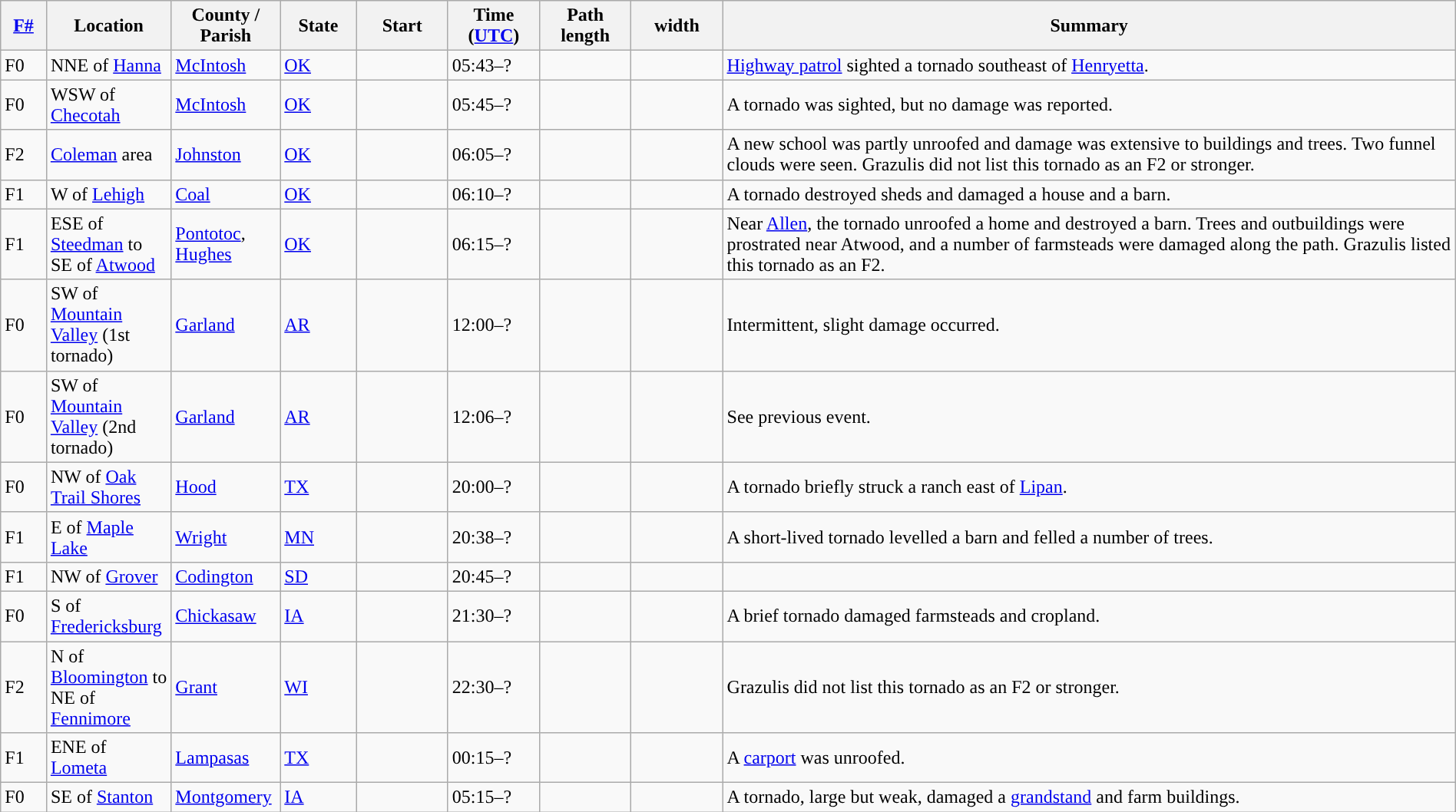<table class="wikitable sortable" style="width:100%;">
<tr>
<th scope="col"  style="width:3%; text-align:center;"><a href='#'>F#</a></th>
<th scope="col"  style="width:7%; text-align:center;" class="unsortable">Location</th>
<th scope="col"  style="width:6%; text-align:center;" class="unsortable">County / Parish</th>
<th scope="col"  style="width:5%; text-align:center;">State</th>
<th scope="col"  style="width:6%; text-align:center;">Start<br></th>
<th scope="col"  style="width:6%; text-align:center;">Time (<a href='#'>UTC</a>)</th>
<th scope="col"  style="width:6%; text-align:center;">Path length</th>
<th scope="col"  style="width:6%; text-align:center;"> width</th>
<th scope="col" class="unsortable" style="width:48%; text-align:center;">Summary</th>
</tr>
<tr>
<td>F0</td>
<td>NNE of <a href='#'>Hanna</a></td>
<td><a href='#'>McIntosh</a></td>
<td><a href='#'>OK</a></td>
<td></td>
<td>05:43–?</td>
<td></td>
<td></td>
<td><a href='#'>Highway patrol</a> sighted a tornado southeast of <a href='#'>Henryetta</a>.</td>
</tr>
<tr>
<td>F0</td>
<td>WSW of <a href='#'>Checotah</a></td>
<td><a href='#'>McIntosh</a></td>
<td><a href='#'>OK</a></td>
<td></td>
<td>05:45–?</td>
<td></td>
<td></td>
<td>A tornado was sighted, but no damage was reported.</td>
</tr>
<tr>
<td>F2</td>
<td><a href='#'>Coleman</a> area</td>
<td><a href='#'>Johnston</a></td>
<td><a href='#'>OK</a></td>
<td></td>
<td>06:05–?</td>
<td></td>
<td></td>
<td>A new school was partly unroofed and damage was extensive to buildings and trees. Two funnel clouds were seen. Grazulis did not list this tornado as an F2 or stronger.</td>
</tr>
<tr>
<td>F1</td>
<td>W of <a href='#'>Lehigh</a></td>
<td><a href='#'>Coal</a></td>
<td><a href='#'>OK</a></td>
<td></td>
<td>06:10–?</td>
<td></td>
<td></td>
<td>A tornado destroyed sheds and damaged a house and a barn.</td>
</tr>
<tr>
<td>F1</td>
<td>ESE of <a href='#'>Steedman</a> to SE of <a href='#'>Atwood</a></td>
<td><a href='#'>Pontotoc</a>, <a href='#'>Hughes</a></td>
<td><a href='#'>OK</a></td>
<td></td>
<td>06:15–?</td>
<td></td>
<td></td>
<td>Near <a href='#'>Allen</a>, the tornado unroofed a home and destroyed a barn. Trees and outbuildings were prostrated near Atwood, and a number of farmsteads were damaged along the path. Grazulis listed this tornado as an F2.</td>
</tr>
<tr>
<td>F0</td>
<td>SW of <a href='#'>Mountain Valley</a> (1st tornado)</td>
<td><a href='#'>Garland</a></td>
<td><a href='#'>AR</a></td>
<td></td>
<td>12:00–?</td>
<td></td>
<td></td>
<td>Intermittent, slight damage occurred.</td>
</tr>
<tr>
<td>F0</td>
<td>SW of <a href='#'>Mountain Valley</a> (2nd tornado)</td>
<td><a href='#'>Garland</a></td>
<td><a href='#'>AR</a></td>
<td></td>
<td>12:06–?</td>
<td></td>
<td></td>
<td>See previous event.</td>
</tr>
<tr>
<td>F0</td>
<td>NW of <a href='#'>Oak Trail Shores</a></td>
<td><a href='#'>Hood</a></td>
<td><a href='#'>TX</a></td>
<td></td>
<td>20:00–?</td>
<td></td>
<td></td>
<td>A tornado briefly struck a ranch east of <a href='#'>Lipan</a>.</td>
</tr>
<tr>
<td>F1</td>
<td>E of <a href='#'>Maple Lake</a></td>
<td><a href='#'>Wright</a></td>
<td><a href='#'>MN</a></td>
<td></td>
<td>20:38–?</td>
<td></td>
<td></td>
<td>A short-lived tornado levelled a barn and felled a number of trees.</td>
</tr>
<tr>
<td>F1</td>
<td>NW of <a href='#'>Grover</a></td>
<td><a href='#'>Codington</a></td>
<td><a href='#'>SD</a></td>
<td></td>
<td>20:45–?</td>
<td></td>
<td></td>
<td></td>
</tr>
<tr>
<td>F0</td>
<td>S of <a href='#'>Fredericksburg</a></td>
<td><a href='#'>Chickasaw</a></td>
<td><a href='#'>IA</a></td>
<td></td>
<td>21:30–?</td>
<td></td>
<td></td>
<td>A brief tornado damaged farmsteads and cropland.</td>
</tr>
<tr>
<td>F2</td>
<td>N of <a href='#'>Bloomington</a> to NE of <a href='#'>Fennimore</a></td>
<td><a href='#'>Grant</a></td>
<td><a href='#'>WI</a></td>
<td></td>
<td>22:30–?</td>
<td></td>
<td></td>
<td>Grazulis did not list this tornado as an F2 or stronger.</td>
</tr>
<tr>
<td>F1</td>
<td>ENE of <a href='#'>Lometa</a></td>
<td><a href='#'>Lampasas</a></td>
<td><a href='#'>TX</a></td>
<td></td>
<td>00:15–?</td>
<td></td>
<td></td>
<td>A <a href='#'>carport</a> was unroofed.</td>
</tr>
<tr>
<td>F0</td>
<td>SE of <a href='#'>Stanton</a></td>
<td><a href='#'>Montgomery</a></td>
<td><a href='#'>IA</a></td>
<td></td>
<td>05:15–?</td>
<td></td>
<td></td>
<td>A tornado, large but weak, damaged a <a href='#'>grandstand</a> and farm buildings.</td>
</tr>
</table>
